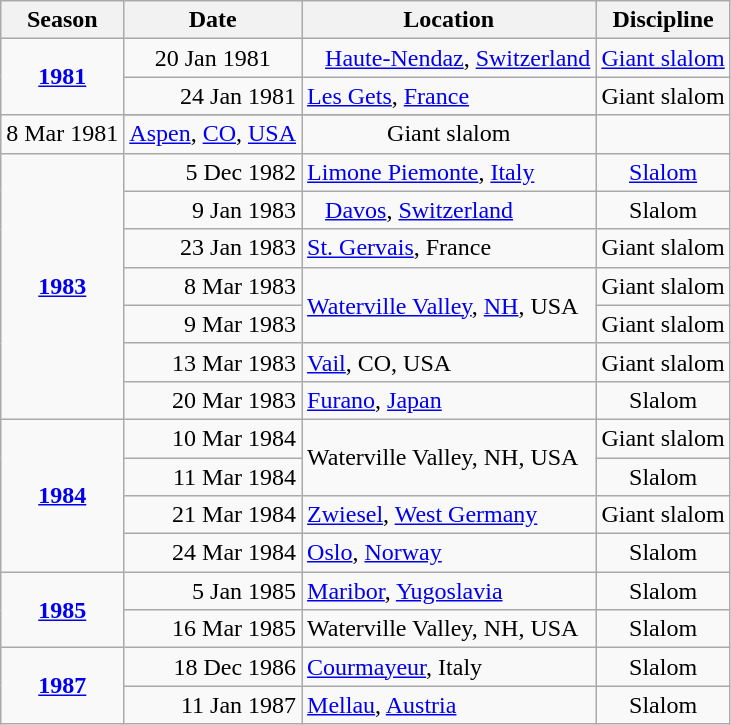<table class="wikitable">
<tr>
<th>Season</th>
<th>Date</th>
<th>Location</th>
<th>Discipline</th>
</tr>
<tr>
<td rowspan=3 align=center><strong><a href='#'>1981</a></strong></td>
<td align=center>20 Jan 1981</td>
<td>   <a href='#'>Haute-Nendaz</a>, <a href='#'>Switzerland</a></td>
<td align=center><a href='#'>Giant slalom</a></td>
</tr>
<tr>
<td align=right>24 Jan 1981</td>
<td> <a href='#'>Les Gets</a>, <a href='#'>France</a></td>
<td align=center>Giant slalom</td>
</tr>
<tr>
</tr>
<tr>
<td align=right>8 Mar 1981</td>
<td> <a href='#'>Aspen</a>, <a href='#'>CO</a>, <a href='#'>USA</a></td>
<td align=center>Giant slalom</td>
</tr>
<tr>
<td rowspan=7 align=center><strong><a href='#'>1983</a></strong></td>
<td align=right>5 Dec 1982</td>
<td> <a href='#'>Limone Piemonte</a>,  <a href='#'>Italy</a></td>
<td align=center><a href='#'>Slalom</a></td>
</tr>
<tr>
<td align=right>9 Jan 1983</td>
<td>   <a href='#'>Davos</a>, <a href='#'>Switzerland</a></td>
<td align=center>Slalom</td>
</tr>
<tr>
<td align=right>23 Jan 1983</td>
<td> <a href='#'>St. Gervais</a>, France</td>
<td align=center>Giant slalom</td>
</tr>
<tr>
<td align=right>8 Mar 1983</td>
<td rowspan=2> <a href='#'>Waterville Valley</a>, <a href='#'>NH</a>, USA</td>
<td align=center>Giant slalom</td>
</tr>
<tr>
<td align=right>9 Mar 1983</td>
<td align=center>Giant slalom</td>
</tr>
<tr>
<td align=right>13 Mar 1983</td>
<td> <a href='#'>Vail</a>, CO, USA</td>
<td align=center>Giant slalom</td>
</tr>
<tr>
<td align=right>20 Mar 1983</td>
<td> <a href='#'>Furano</a>, <a href='#'>Japan</a></td>
<td align=center>Slalom</td>
</tr>
<tr>
<td rowspan=4 align=center><strong><a href='#'>1984</a></strong></td>
<td align=right>10 Mar 1984</td>
<td rowspan=2> Waterville Valley, NH, USA</td>
<td>Giant slalom</td>
</tr>
<tr>
<td align=right>11 Mar 1984</td>
<td align=center>Slalom</td>
</tr>
<tr>
<td align=right>21 Mar 1984</td>
<td> <a href='#'>Zwiesel</a>, <a href='#'>West Germany</a></td>
<td align=center>Giant slalom</td>
</tr>
<tr>
<td align=right>24 Mar 1984</td>
<td> <a href='#'>Oslo</a>, <a href='#'>Norway</a></td>
<td align=center>Slalom</td>
</tr>
<tr>
<td rowspan=2 align=center><strong><a href='#'>1985</a></strong></td>
<td align=right>5 Jan 1985</td>
<td> <a href='#'>Maribor</a>, <a href='#'>Yugoslavia</a></td>
<td align=center>Slalom</td>
</tr>
<tr>
<td align=right>16 Mar 1985</td>
<td> Waterville Valley, NH, USA</td>
<td align=center>Slalom</td>
</tr>
<tr>
<td rowspan=2 align=center><strong><a href='#'>1987</a></strong></td>
<td align=right>18 Dec 1986</td>
<td> <a href='#'>Courmayeur</a>, Italy</td>
<td align=center>Slalom</td>
</tr>
<tr>
<td align=right>11 Jan 1987</td>
<td> <a href='#'>Mellau</a>, <a href='#'>Austria</a></td>
<td align=center>Slalom</td>
</tr>
</table>
